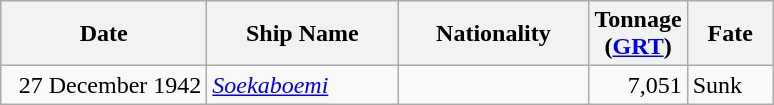<table class="wikitable sortable">
<tr>
<th width="130px">Date</th>
<th width="120px">Ship Name</th>
<th width="120px">Nationality</th>
<th width="25px">Tonnage<br>(<a href='#'>GRT</a>)</th>
<th width="50px">Fate</th>
</tr>
<tr>
<td align="right">27 December 1942</td>
<td align="left"><a href='#'><em>Soekaboemi</em></a></td>
<td align="left"></td>
<td align="right">7,051</td>
<td align="left">Sunk</td>
</tr>
</table>
